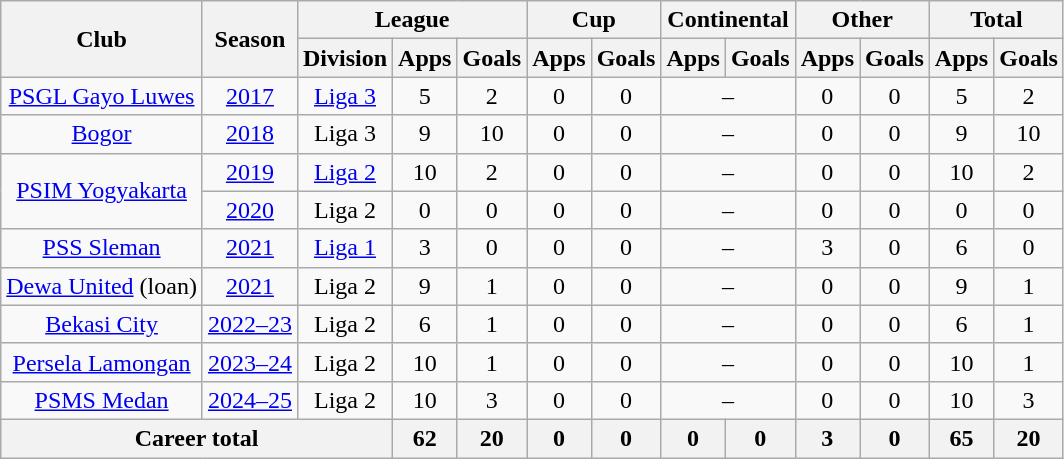<table class="wikitable" style="text-align: center">
<tr>
<th rowspan="2">Club</th>
<th rowspan="2">Season</th>
<th colspan="3">League</th>
<th colspan="2">Cup</th>
<th colspan="2">Continental</th>
<th colspan="2">Other</th>
<th colspan="2">Total</th>
</tr>
<tr>
<th>Division</th>
<th>Apps</th>
<th>Goals</th>
<th>Apps</th>
<th>Goals</th>
<th>Apps</th>
<th>Goals</th>
<th>Apps</th>
<th>Goals</th>
<th>Apps</th>
<th>Goals</th>
</tr>
<tr>
<td rowspan="1"><a href='#'>PSGL Gayo Luwes</a></td>
<td><a href='#'>2017</a></td>
<td rowspan="1" valign="center"><a href='#'>Liga 3</a></td>
<td>5</td>
<td>2</td>
<td>0</td>
<td>0</td>
<td colspan="2">–</td>
<td>0</td>
<td>0</td>
<td>5</td>
<td>2</td>
</tr>
<tr>
<td rowspan="1"><a href='#'>Bogor</a></td>
<td><a href='#'>2018</a></td>
<td rowspan="1" valign="center">Liga 3</td>
<td>9</td>
<td>10</td>
<td>0</td>
<td>0</td>
<td colspan="2">–</td>
<td>0</td>
<td>0</td>
<td>9</td>
<td>10</td>
</tr>
<tr>
<td rowspan="2"><a href='#'>PSIM Yogyakarta</a></td>
<td><a href='#'>2019</a></td>
<td rowspan="1" valign="center"><a href='#'>Liga 2</a></td>
<td>10</td>
<td>2</td>
<td>0</td>
<td>0</td>
<td colspan="2">–</td>
<td>0</td>
<td>0</td>
<td>10</td>
<td>2</td>
</tr>
<tr>
<td><a href='#'>2020</a></td>
<td rowspan="1" valign="center">Liga 2</td>
<td>0</td>
<td>0</td>
<td>0</td>
<td>0</td>
<td colspan="2">–</td>
<td>0</td>
<td>0</td>
<td>0</td>
<td>0</td>
</tr>
<tr>
<td rowspan="1"><a href='#'>PSS Sleman</a></td>
<td><a href='#'>2021</a></td>
<td rowspan="1" valign="center"><a href='#'>Liga 1</a></td>
<td>3</td>
<td>0</td>
<td>0</td>
<td>0</td>
<td colspan="2">–</td>
<td>3</td>
<td>0</td>
<td>6</td>
<td>0</td>
</tr>
<tr>
<td rowspan="1"><a href='#'>Dewa United</a> (loan)</td>
<td><a href='#'>2021</a></td>
<td rowspan="1" valign="center">Liga 2</td>
<td>9</td>
<td>1</td>
<td>0</td>
<td>0</td>
<td colspan="2">–</td>
<td>0</td>
<td>0</td>
<td>9</td>
<td>1</td>
</tr>
<tr>
<td rowspan="1"><a href='#'>Bekasi City</a></td>
<td><a href='#'>2022–23</a></td>
<td rowspan="1">Liga 2</td>
<td>6</td>
<td>1</td>
<td>0</td>
<td>0</td>
<td colspan="2">–</td>
<td>0</td>
<td>0</td>
<td>6</td>
<td>1</td>
</tr>
<tr>
<td rowspan="1"><a href='#'>Persela Lamongan</a></td>
<td><a href='#'>2023–24</a></td>
<td rowspan="1">Liga 2</td>
<td>10</td>
<td>1</td>
<td>0</td>
<td>0</td>
<td colspan="2">–</td>
<td>0</td>
<td>0</td>
<td>10</td>
<td>1</td>
</tr>
<tr>
<td rowspan="1"><a href='#'>PSMS Medan</a></td>
<td><a href='#'>2024–25</a></td>
<td rowspan="1">Liga 2</td>
<td>10</td>
<td>3</td>
<td>0</td>
<td>0</td>
<td colspan="2">–</td>
<td>0</td>
<td>0</td>
<td>10</td>
<td>3</td>
</tr>
<tr>
<th colspan=3>Career total</th>
<th>62</th>
<th>20</th>
<th>0</th>
<th>0</th>
<th>0</th>
<th>0</th>
<th>3</th>
<th>0</th>
<th>65</th>
<th>20</th>
</tr>
</table>
